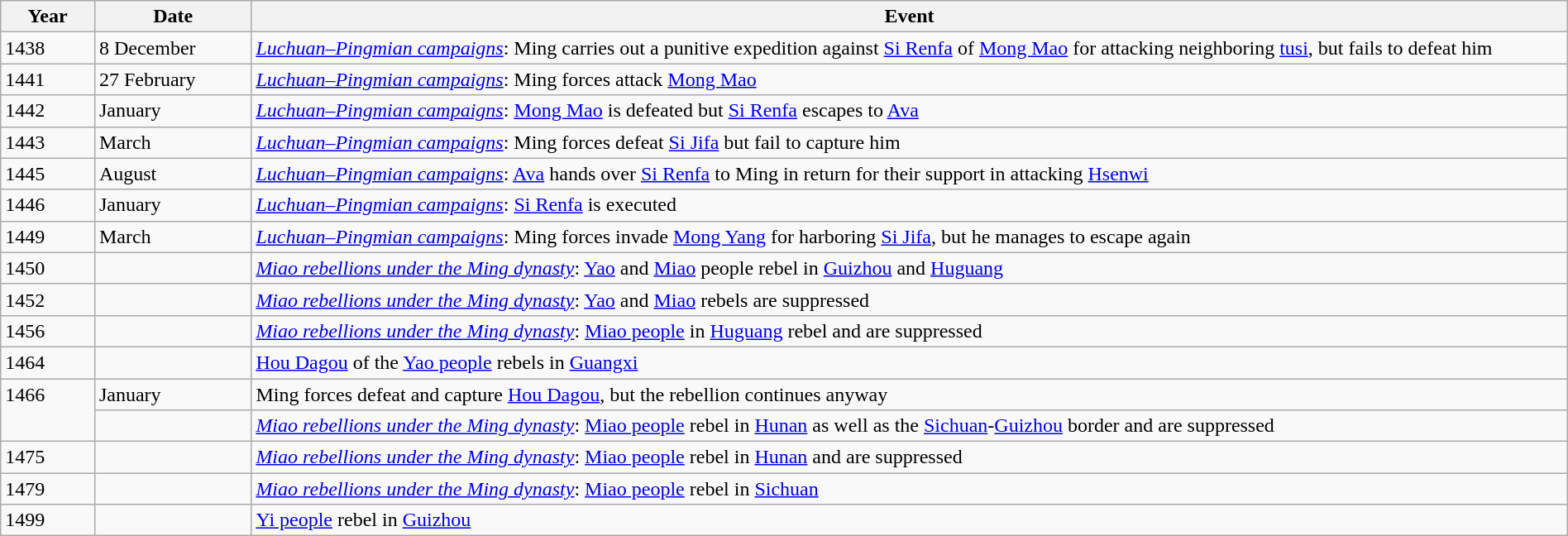<table class="wikitable" width="100%">
<tr>
<th style="width:6%">Year</th>
<th style="width:10%">Date</th>
<th>Event</th>
</tr>
<tr>
<td>1438</td>
<td>8 December</td>
<td><em><a href='#'>Luchuan–Pingmian campaigns</a></em>: Ming carries out a punitive expedition against <a href='#'>Si Renfa</a> of <a href='#'>Mong Mao</a> for attacking neighboring <a href='#'>tusi</a>, but fails to defeat him</td>
</tr>
<tr>
<td>1441</td>
<td>27 February</td>
<td><em><a href='#'>Luchuan–Pingmian campaigns</a></em>: Ming forces attack <a href='#'>Mong Mao</a></td>
</tr>
<tr>
<td>1442</td>
<td>January</td>
<td><em><a href='#'>Luchuan–Pingmian campaigns</a></em>: <a href='#'>Mong Mao</a> is defeated but <a href='#'>Si Renfa</a> escapes to <a href='#'>Ava</a></td>
</tr>
<tr>
<td>1443</td>
<td>March</td>
<td><em><a href='#'>Luchuan–Pingmian campaigns</a></em>: Ming forces defeat <a href='#'>Si Jifa</a> but fail to capture him</td>
</tr>
<tr>
<td>1445</td>
<td>August</td>
<td><em><a href='#'>Luchuan–Pingmian campaigns</a></em>: <a href='#'>Ava</a> hands over <a href='#'>Si Renfa</a> to Ming in return for their support in attacking <a href='#'>Hsenwi</a></td>
</tr>
<tr>
<td>1446</td>
<td>January</td>
<td><em><a href='#'>Luchuan–Pingmian campaigns</a></em>: <a href='#'>Si Renfa</a> is executed</td>
</tr>
<tr>
<td>1449</td>
<td>March</td>
<td><em><a href='#'>Luchuan–Pingmian campaigns</a></em>: Ming forces invade <a href='#'>Mong Yang</a> for harboring <a href='#'>Si Jifa</a>, but he manages to escape again</td>
</tr>
<tr>
<td>1450</td>
<td></td>
<td><em><a href='#'>Miao rebellions under the Ming dynasty</a></em>: <a href='#'>Yao</a> and <a href='#'>Miao</a> people rebel in <a href='#'>Guizhou</a> and <a href='#'>Huguang</a></td>
</tr>
<tr>
<td>1452</td>
<td></td>
<td><em><a href='#'>Miao rebellions under the Ming dynasty</a></em>: <a href='#'>Yao</a> and <a href='#'>Miao</a> rebels are suppressed</td>
</tr>
<tr>
<td>1456</td>
<td></td>
<td><em><a href='#'>Miao rebellions under the Ming dynasty</a></em>: <a href='#'>Miao people</a> in <a href='#'>Huguang</a> rebel and are suppressed</td>
</tr>
<tr>
<td>1464</td>
<td></td>
<td><a href='#'>Hou Dagou</a> of the <a href='#'>Yao people</a> rebels in <a href='#'>Guangxi</a></td>
</tr>
<tr>
<td rowspan="2" valign="top">1466</td>
<td>January</td>
<td>Ming forces defeat and capture <a href='#'>Hou Dagou</a>, but the rebellion continues anyway</td>
</tr>
<tr>
<td></td>
<td><em><a href='#'>Miao rebellions under the Ming dynasty</a></em>: <a href='#'>Miao people</a> rebel in <a href='#'>Hunan</a> as well as the <a href='#'>Sichuan</a>-<a href='#'>Guizhou</a> border and are suppressed</td>
</tr>
<tr>
<td>1475</td>
<td></td>
<td><em><a href='#'>Miao rebellions under the Ming dynasty</a></em>: <a href='#'>Miao people</a> rebel in <a href='#'>Hunan</a> and are suppressed</td>
</tr>
<tr>
<td>1479</td>
<td></td>
<td><em><a href='#'>Miao rebellions under the Ming dynasty</a></em>: <a href='#'>Miao people</a> rebel in <a href='#'>Sichuan</a></td>
</tr>
<tr>
<td>1499</td>
<td></td>
<td><a href='#'>Yi people</a> rebel in <a href='#'>Guizhou</a></td>
</tr>
</table>
